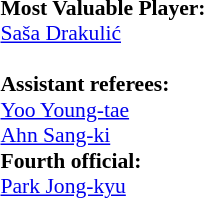<table width=100% style="font-size: 90%">
<tr>
<td><br><strong>Most Valuable Player:</strong>
<br> <a href='#'>Saša Drakulić</a><br>
<br><strong>Assistant referees:</strong><br>
 <a href='#'>Yoo Young-tae</a><br>
 <a href='#'>Ahn Sang-ki</a><br>
<strong>Fourth official:</strong><br>
 <a href='#'>Park Jong-kyu</a></td>
</tr>
</table>
